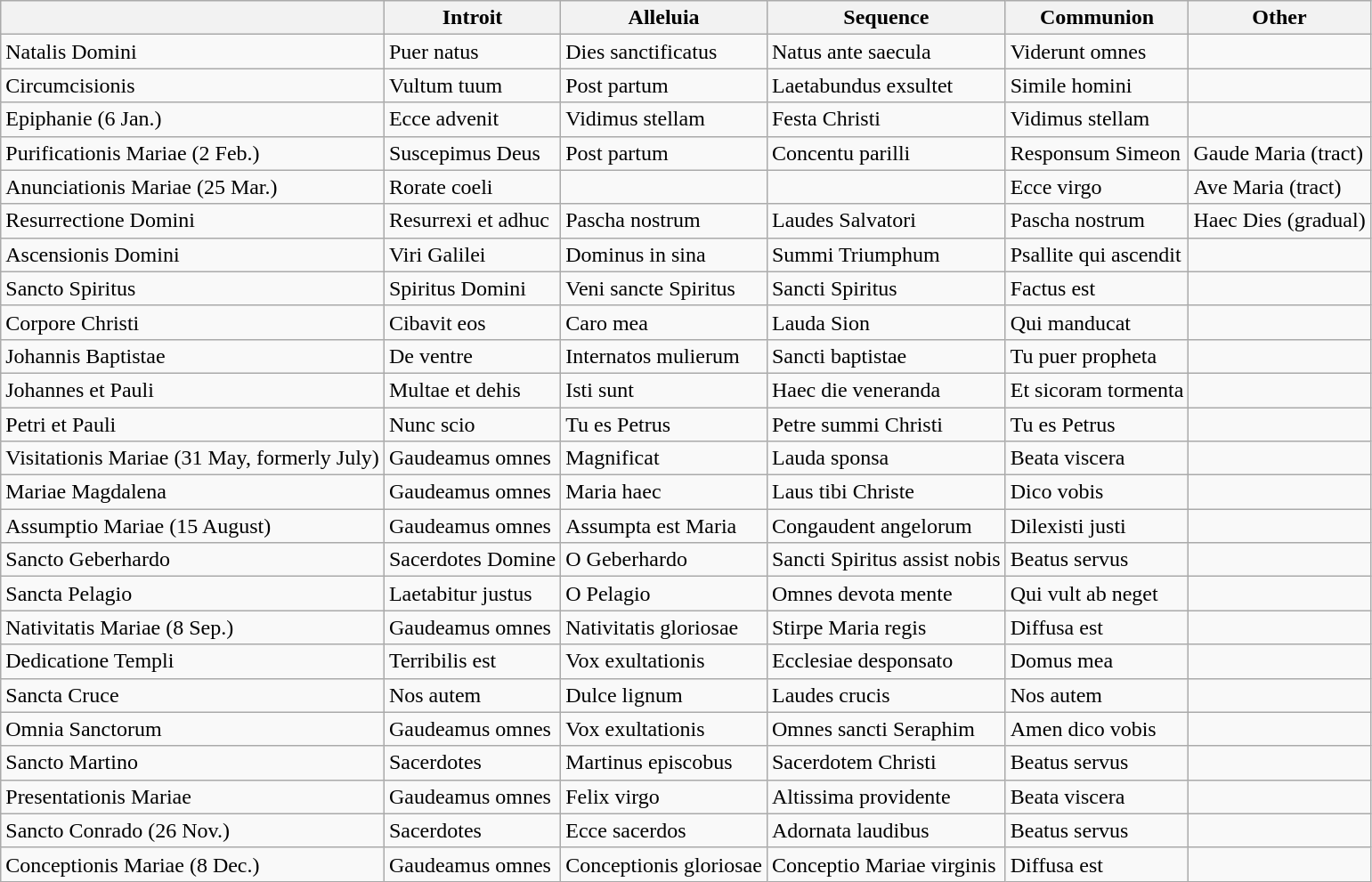<table class="wikitable">
<tr>
<th></th>
<th>Introit</th>
<th>Alleluia</th>
<th>Sequence</th>
<th>Communion</th>
<th>Other</th>
</tr>
<tr>
<td>Natalis Domini</td>
<td>Puer natus</td>
<td>Dies sanctificatus</td>
<td>Natus ante saecula</td>
<td>Viderunt omnes</td>
<td></td>
</tr>
<tr>
<td>Circumcisionis</td>
<td>Vultum tuum</td>
<td>Post partum</td>
<td>Laetabundus exsultet</td>
<td>Simile homini</td>
<td></td>
</tr>
<tr>
<td>Epiphanie (6 Jan.)</td>
<td>Ecce advenit</td>
<td>Vidimus stellam</td>
<td>Festa Christi</td>
<td>Vidimus stellam</td>
<td></td>
</tr>
<tr>
<td>Purificationis Mariae (2 Feb.)</td>
<td>Suscepimus Deus</td>
<td>Post partum</td>
<td>Concentu parilli</td>
<td>Responsum Simeon</td>
<td>Gaude Maria (tract)</td>
</tr>
<tr>
<td>Anunciationis Mariae (25 Mar.)</td>
<td>Rorate coeli</td>
<td></td>
<td></td>
<td>Ecce virgo</td>
<td>Ave Maria (tract)</td>
</tr>
<tr>
<td>Resurrectione Domini</td>
<td>Resurrexi et adhuc</td>
<td>Pascha nostrum</td>
<td>Laudes Salvatori</td>
<td>Pascha nostrum</td>
<td>Haec Dies (gradual)</td>
</tr>
<tr>
<td>Ascensionis Domini</td>
<td>Viri Galilei</td>
<td>Dominus in sina</td>
<td>Summi Triumphum</td>
<td>Psallite qui ascendit</td>
<td></td>
</tr>
<tr>
<td>Sancto Spiritus</td>
<td>Spiritus Domini</td>
<td>Veni sancte Spiritus</td>
<td>Sancti Spiritus</td>
<td>Factus est</td>
<td></td>
</tr>
<tr>
<td>Corpore Christi</td>
<td>Cibavit eos</td>
<td>Caro mea</td>
<td>Lauda Sion</td>
<td>Qui manducat</td>
<td></td>
</tr>
<tr>
<td>Johannis Baptistae</td>
<td>De ventre</td>
<td>Internatos mulierum</td>
<td>Sancti baptistae</td>
<td>Tu puer propheta</td>
<td></td>
</tr>
<tr>
<td>Johannes et Pauli</td>
<td>Multae et dehis</td>
<td>Isti sunt</td>
<td>Haec die veneranda</td>
<td>Et sicoram tormenta</td>
<td></td>
</tr>
<tr>
<td>Petri et Pauli</td>
<td>Nunc scio</td>
<td>Tu es Petrus</td>
<td>Petre summi Christi</td>
<td>Tu es Petrus</td>
<td></td>
</tr>
<tr>
<td>Visitationis Mariae (31 May, formerly July)</td>
<td>Gaudeamus omnes</td>
<td>Magnificat</td>
<td>Lauda sponsa</td>
<td>Beata viscera</td>
<td></td>
</tr>
<tr>
<td>Mariae Magdalena</td>
<td>Gaudeamus omnes</td>
<td>Maria haec</td>
<td>Laus tibi Christe</td>
<td>Dico vobis</td>
<td></td>
</tr>
<tr>
<td>Assumptio Mariae (15 August)</td>
<td>Gaudeamus omnes</td>
<td>Assumpta est Maria</td>
<td>Congaudent angelorum</td>
<td>Dilexisti justi</td>
<td></td>
</tr>
<tr>
<td>Sancto Geberhardo</td>
<td>Sacerdotes Domine</td>
<td>O Geberhardo</td>
<td>Sancti Spiritus assist nobis</td>
<td>Beatus servus</td>
<td></td>
</tr>
<tr>
<td>Sancta Pelagio</td>
<td>Laetabitur justus</td>
<td>O Pelagio</td>
<td>Omnes devota mente</td>
<td>Qui vult ab neget</td>
<td></td>
</tr>
<tr>
<td>Nativitatis Mariae (8 Sep.)</td>
<td>Gaudeamus omnes</td>
<td>Nativitatis gloriosae</td>
<td>Stirpe Maria regis</td>
<td>Diffusa est</td>
<td></td>
</tr>
<tr>
<td>Dedicatione Templi</td>
<td>Terribilis est</td>
<td>Vox exultationis</td>
<td>Ecclesiae desponsato</td>
<td>Domus mea</td>
<td></td>
</tr>
<tr>
<td>Sancta Cruce</td>
<td>Nos autem</td>
<td>Dulce lignum</td>
<td>Laudes crucis</td>
<td>Nos autem</td>
<td></td>
</tr>
<tr>
<td>Omnia Sanctorum</td>
<td>Gaudeamus omnes</td>
<td>Vox exultationis</td>
<td>Omnes sancti Seraphim</td>
<td>Amen dico vobis</td>
<td></td>
</tr>
<tr>
<td>Sancto Martino</td>
<td>Sacerdotes</td>
<td>Martinus episcobus</td>
<td>Sacerdotem Christi</td>
<td>Beatus servus</td>
<td></td>
</tr>
<tr>
<td>Presentationis Mariae</td>
<td>Gaudeamus omnes</td>
<td>Felix virgo</td>
<td>Altissima providente</td>
<td>Beata viscera</td>
<td></td>
</tr>
<tr>
<td>Sancto Conrado (26 Nov.)</td>
<td>Sacerdotes</td>
<td>Ecce sacerdos</td>
<td>Adornata laudibus</td>
<td>Beatus servus</td>
<td></td>
</tr>
<tr>
<td>Conceptionis Mariae (8 Dec.)</td>
<td>Gaudeamus omnes</td>
<td>Conceptionis gloriosae</td>
<td>Conceptio Mariae virginis</td>
<td>Diffusa est</td>
<td></td>
</tr>
</table>
